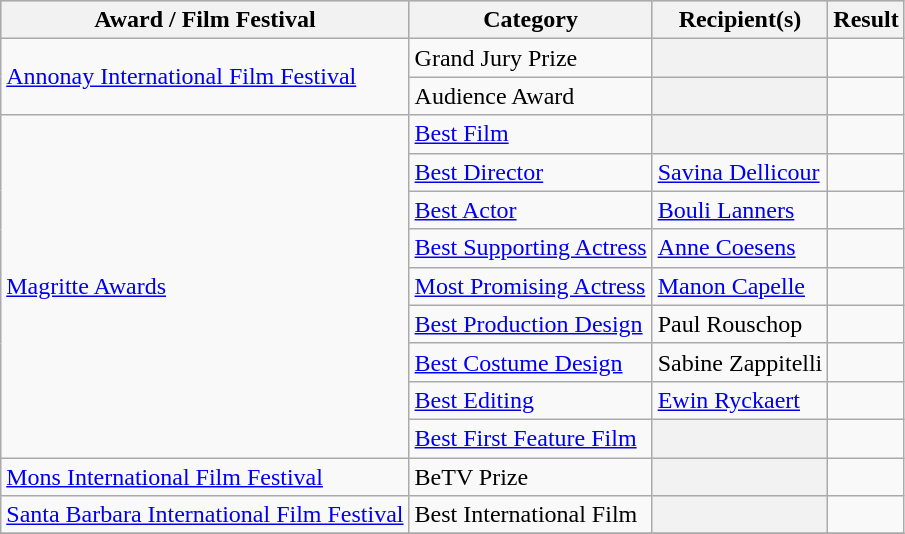<table class="wikitable plainrowheaders sortable">
<tr style="background:#ccc; text-align:center;">
<th scope="col">Award / Film Festival</th>
<th scope="col">Category</th>
<th scope="col">Recipient(s)</th>
<th scope="col">Result</th>
</tr>
<tr>
<td rowspan="2"><a href='#'>Annonay International Film Festival</a></td>
<td>Grand Jury Prize</td>
<th></th>
<td></td>
</tr>
<tr>
<td>Audience Award</td>
<th></th>
<td></td>
</tr>
<tr>
<td rowspan="9"><a href='#'>Magritte Awards</a></td>
<td><a href='#'>Best Film</a></td>
<th></th>
<td></td>
</tr>
<tr>
<td><a href='#'>Best Director</a></td>
<td><a href='#'>Savina Dellicour</a></td>
<td></td>
</tr>
<tr>
<td><a href='#'>Best Actor</a></td>
<td><a href='#'>Bouli Lanners</a></td>
<td></td>
</tr>
<tr>
<td><a href='#'>Best Supporting Actress</a></td>
<td><a href='#'>Anne Coesens</a></td>
<td></td>
</tr>
<tr>
<td><a href='#'>Most Promising Actress</a></td>
<td><a href='#'>Manon Capelle</a></td>
<td></td>
</tr>
<tr>
<td><a href='#'>Best Production Design</a></td>
<td>Paul Rouschop</td>
<td></td>
</tr>
<tr>
<td><a href='#'>Best Costume Design</a></td>
<td>Sabine Zappitelli</td>
<td></td>
</tr>
<tr>
<td><a href='#'>Best Editing</a></td>
<td><a href='#'>Ewin Ryckaert</a></td>
<td></td>
</tr>
<tr>
<td><a href='#'>Best First Feature Film</a></td>
<th></th>
<td></td>
</tr>
<tr>
<td><a href='#'>Mons International Film Festival</a></td>
<td>BeTV Prize</td>
<th></th>
<td></td>
</tr>
<tr>
<td><a href='#'>Santa Barbara International Film Festival</a></td>
<td>Best International Film</td>
<th></th>
<td></td>
</tr>
<tr>
</tr>
</table>
